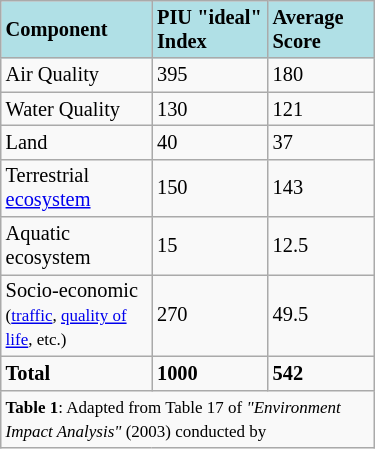<table class="wikitable" style="width:250px; float:right; font-size:0.85em; margin:0 0 1em 1em;">
<tr style="background:#b0e0e6;">
<td><strong>Component</strong></td>
<td><strong>PIU "ideal" Index</strong></td>
<td><strong>Average Score</strong></td>
</tr>
<tr>
<td>Air Quality</td>
<td>395</td>
<td>180</td>
</tr>
<tr>
<td>Water Quality</td>
<td>130</td>
<td>121</td>
</tr>
<tr>
<td>Land</td>
<td>40</td>
<td>37</td>
</tr>
<tr>
<td>Terrestrial <a href='#'>ecosystem</a></td>
<td>150</td>
<td>143</td>
</tr>
<tr>
<td>Aquatic ecosystem</td>
<td>15</td>
<td>12.5</td>
</tr>
<tr>
<td>Socio-economic<br><small>(<a href='#'>traffic</a>, <a href='#'>quality of life</a>, etc.)</small></td>
<td>270</td>
<td>49.5</td>
</tr>
<tr>
<td><strong>Total</strong></td>
<td><strong>1000</strong></td>
<td><strong>542</strong></td>
</tr>
<tr>
<td colspan="3"><small><strong>Table 1</strong>: Adapted from Table 17 of <em>"Environment Impact Analysis"</em> (2003) conducted by </small></td>
</tr>
</table>
